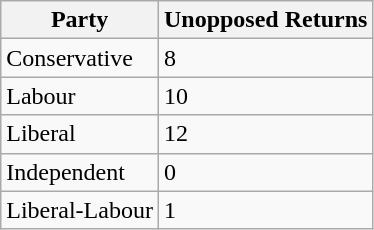<table class="wikitable sortable">
<tr>
<th>Party</th>
<th>Unopposed Returns</th>
</tr>
<tr>
<td>Conservative</td>
<td>8</td>
</tr>
<tr>
<td>Labour</td>
<td>10</td>
</tr>
<tr>
<td>Liberal</td>
<td>12</td>
</tr>
<tr>
<td>Independent</td>
<td>0</td>
</tr>
<tr>
<td>Liberal-Labour</td>
<td>1</td>
</tr>
</table>
